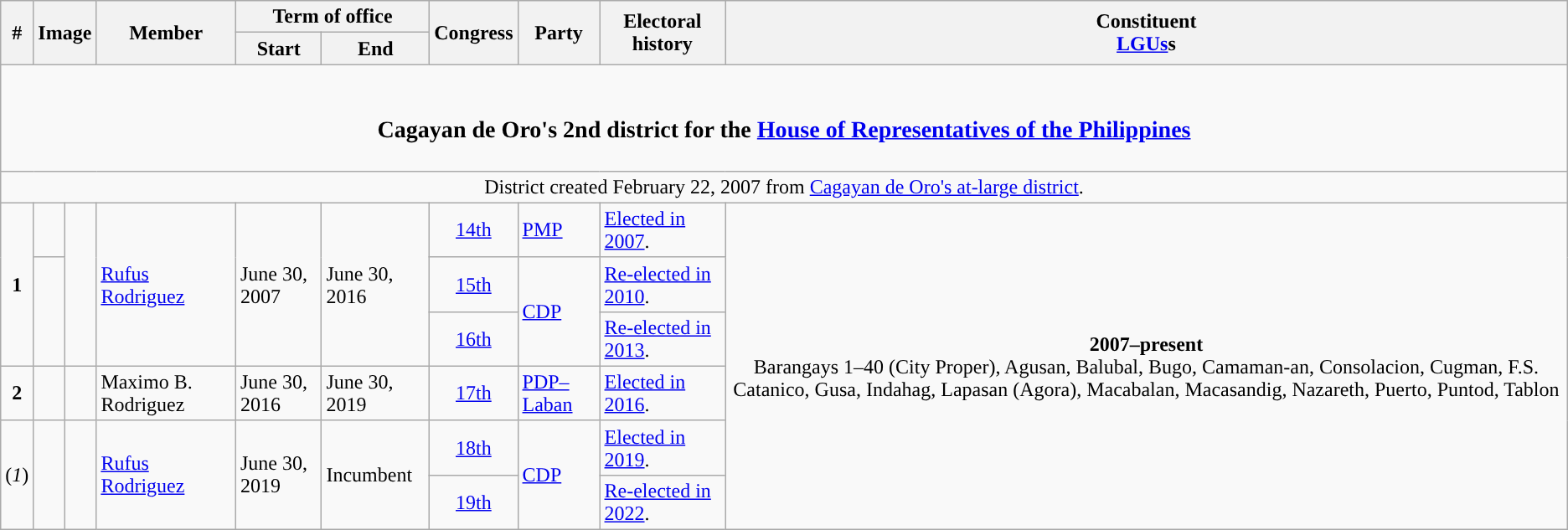<table class=wikitable>
<tr>
<th rowspan="2">#</th>
<th rowspan="2" colspan=2>Image</th>
<th rowspan="2">Member</th>
<th colspan=2>Term of office</th>
<th rowspan="2">Congress</th>
<th rowspan="2">Party</th>
<th rowspan="2">Electoral history</th>
<th rowspan="2">Constituent<br><a href='#'>LGUs</a>s</th>
</tr>
<tr>
<th>Start</th>
<th>End</th>
</tr>
<tr>
<td colspan="10" style="text-align:center;"><br><h3>Cagayan de Oro's 2nd district for the <a href='#'>House of Representatives of the Philippines</a></h3></td>
</tr>
<tr>
<td colspan="10" style="text-align:center;">District created February 22, 2007 from <a href='#'>Cagayan de Oro's at-large district</a>.</td>
</tr>
<tr>
<td rowspan="3" style="text-align:center;"><strong>1</strong></td>
<td style="color:inherit;background:"></td>
<td rowspan="3"></td>
<td rowspan="3"><a href='#'>Rufus Rodriguez</a></td>
<td rowspan="3">June 30, 2007</td>
<td rowspan="3">June 30, 2016</td>
<td style="text-align:center;"><a href='#'>14th</a></td>
<td><a href='#'>PMP</a></td>
<td><a href='#'>Elected in 2007</a>.</td>
<td rowspan="6" style="text-align:center;"><strong>2007–present</strong><br>Barangays 1–40 (City Proper), Agusan, Balubal, Bugo, Camaman-an, Consolacion, Cugman, F.S. Catanico, Gusa, Indahag, Lapasan (Agora), Macabalan, Macasandig, Nazareth, Puerto, Puntod, Tablon</td>
</tr>
<tr>
<td rowspan="2" style="color:inherit;background:"></td>
<td style="text-align:center;"><a href='#'>15th</a></td>
<td rowspan="2"><a href='#'>CDP</a></td>
<td><a href='#'>Re-elected in 2010</a>.</td>
</tr>
<tr>
<td style="text-align:center;"><a href='#'>16th</a></td>
<td><a href='#'>Re-elected in 2013</a>.</td>
</tr>
<tr>
<td style="text-align:center;"><strong>2</strong></td>
<td style="color:inherit;background:"></td>
<td></td>
<td>Maximo B. Rodriguez</td>
<td>June 30, 2016</td>
<td>June 30, 2019</td>
<td style="text-align:center;"><a href='#'>17th</a></td>
<td><a href='#'>PDP–Laban</a></td>
<td><a href='#'>Elected in 2016</a>.</td>
</tr>
<tr>
<td rowspan="2" style="text-align:center;">(<em>1</em>)</td>
<td rowspan="2" style="color:inherit;background:"></td>
<td rowspan="2"></td>
<td rowspan="2"><a href='#'>Rufus Rodriguez</a></td>
<td rowspan="2">June 30, 2019</td>
<td rowspan="2">Incumbent</td>
<td style="text-align:center;"><a href='#'>18th</a></td>
<td rowspan="2"><a href='#'>CDP</a></td>
<td><a href='#'>Elected in 2019</a>.</td>
</tr>
<tr>
<td style="text-align:center;"><a href='#'>19th</a></td>
<td><a href='#'>Re-elected in 2022</a>.</td>
</tr>
</table>
